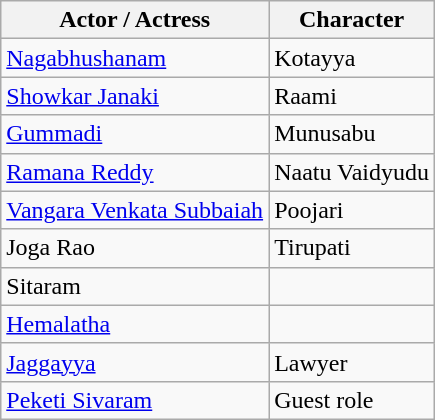<table class="wikitable">
<tr>
<th>Actor / Actress</th>
<th>Character</th>
</tr>
<tr>
<td><a href='#'>Nagabhushanam</a></td>
<td>Kotayya</td>
</tr>
<tr>
<td><a href='#'>Showkar Janaki</a></td>
<td>Raami</td>
</tr>
<tr>
<td><a href='#'>Gummadi</a></td>
<td>Munusabu</td>
</tr>
<tr>
<td><a href='#'>Ramana Reddy</a></td>
<td>Naatu Vaidyudu</td>
</tr>
<tr>
<td><a href='#'>Vangara Venkata Subbaiah</a></td>
<td>Poojari</td>
</tr>
<tr>
<td>Joga Rao</td>
<td>Tirupati</td>
</tr>
<tr>
<td>Sitaram</td>
<td></td>
</tr>
<tr>
<td><a href='#'>Hemalatha</a></td>
<td></td>
</tr>
<tr>
<td><a href='#'>Jaggayya</a></td>
<td>Lawyer</td>
</tr>
<tr>
<td><a href='#'>Peketi Sivaram</a></td>
<td>Guest role</td>
</tr>
</table>
